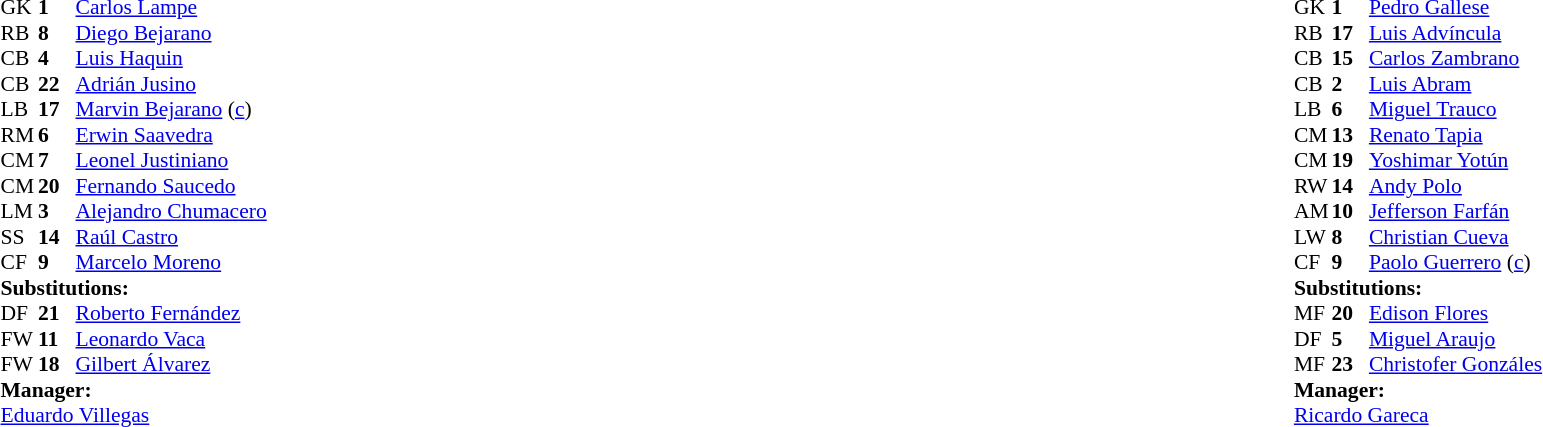<table width="100%">
<tr>
<td valign="top" width="40%"><br><table style="font-size:90%" cellspacing="0" cellpadding="0">
<tr>
<th width=25></th>
<th width=25></th>
</tr>
<tr>
<td>GK</td>
<td><strong>1</strong></td>
<td><a href='#'>Carlos Lampe</a></td>
</tr>
<tr>
<td>RB</td>
<td><strong>8</strong></td>
<td><a href='#'>Diego Bejarano</a></td>
</tr>
<tr>
<td>CB</td>
<td><strong>4</strong></td>
<td><a href='#'>Luis Haquin</a></td>
<td></td>
</tr>
<tr>
<td>CB</td>
<td><strong>22</strong></td>
<td><a href='#'>Adrián Jusino</a></td>
</tr>
<tr>
<td>LB</td>
<td><strong>17</strong></td>
<td><a href='#'>Marvin Bejarano</a> (<a href='#'>c</a>)</td>
</tr>
<tr>
<td>RM</td>
<td><strong>6</strong></td>
<td><a href='#'>Erwin Saavedra</a></td>
<td></td>
<td></td>
</tr>
<tr>
<td>CM</td>
<td><strong>7</strong></td>
<td><a href='#'>Leonel Justiniano</a></td>
</tr>
<tr>
<td>CM</td>
<td><strong>20</strong></td>
<td><a href='#'>Fernando Saucedo</a></td>
<td></td>
<td></td>
</tr>
<tr>
<td>LM</td>
<td><strong>3</strong></td>
<td><a href='#'>Alejandro Chumacero</a></td>
<td></td>
</tr>
<tr>
<td>SS</td>
<td><strong>14</strong></td>
<td><a href='#'>Raúl Castro</a></td>
<td></td>
<td></td>
</tr>
<tr>
<td>CF</td>
<td><strong>9</strong></td>
<td><a href='#'>Marcelo Moreno</a></td>
</tr>
<tr>
<td colspan=3><strong>Substitutions:</strong></td>
</tr>
<tr>
<td>DF</td>
<td><strong>21</strong></td>
<td><a href='#'>Roberto Fernández</a></td>
<td></td>
<td></td>
</tr>
<tr>
<td>FW</td>
<td><strong>11</strong></td>
<td><a href='#'>Leonardo Vaca</a></td>
<td></td>
<td></td>
</tr>
<tr>
<td>FW</td>
<td><strong>18</strong></td>
<td><a href='#'>Gilbert Álvarez</a></td>
<td></td>
<td></td>
</tr>
<tr>
<td colspan=3><strong>Manager:</strong></td>
</tr>
<tr>
<td colspan=3><a href='#'>Eduardo Villegas</a></td>
</tr>
</table>
</td>
<td valign="top"></td>
<td valign="top" width="50%"><br><table style="font-size:90%; margin:auto" cellspacing="0" cellpadding="0">
<tr>
<th width=25></th>
<th width=25></th>
</tr>
<tr>
<td>GK</td>
<td><strong>1</strong></td>
<td><a href='#'>Pedro Gallese</a></td>
</tr>
<tr>
<td>RB</td>
<td><strong>17</strong></td>
<td><a href='#'>Luis Advíncula</a></td>
</tr>
<tr>
<td>CB</td>
<td><strong>15</strong></td>
<td><a href='#'>Carlos Zambrano</a></td>
<td></td>
<td></td>
</tr>
<tr>
<td>CB</td>
<td><strong>2</strong></td>
<td><a href='#'>Luis Abram</a></td>
</tr>
<tr>
<td>LB</td>
<td><strong>6</strong></td>
<td><a href='#'>Miguel Trauco</a></td>
</tr>
<tr>
<td>CM</td>
<td><strong>13</strong></td>
<td><a href='#'>Renato Tapia</a></td>
</tr>
<tr>
<td>CM</td>
<td><strong>19</strong></td>
<td><a href='#'>Yoshimar Yotún</a></td>
</tr>
<tr>
<td>RW</td>
<td><strong>14</strong></td>
<td><a href='#'>Andy Polo</a></td>
</tr>
<tr>
<td>AM</td>
<td><strong>10</strong></td>
<td><a href='#'>Jefferson Farfán</a></td>
</tr>
<tr>
<td>LW</td>
<td><strong>8</strong></td>
<td><a href='#'>Christian Cueva</a></td>
<td></td>
<td></td>
</tr>
<tr>
<td>CF</td>
<td><strong>9</strong></td>
<td><a href='#'>Paolo Guerrero</a> (<a href='#'>c</a>)</td>
<td></td>
<td></td>
</tr>
<tr>
<td colspan=3><strong>Substitutions:</strong></td>
</tr>
<tr>
<td>MF</td>
<td><strong>20</strong></td>
<td><a href='#'>Edison Flores</a></td>
<td></td>
<td></td>
</tr>
<tr>
<td>DF</td>
<td><strong>5</strong></td>
<td><a href='#'>Miguel Araujo</a></td>
<td></td>
<td></td>
</tr>
<tr>
<td>MF</td>
<td><strong>23</strong></td>
<td><a href='#'>Christofer Gonzáles</a></td>
<td></td>
<td></td>
</tr>
<tr>
<td colspan=3><strong>Manager:</strong></td>
</tr>
<tr>
<td colspan=3> <a href='#'>Ricardo Gareca</a></td>
</tr>
</table>
</td>
</tr>
</table>
